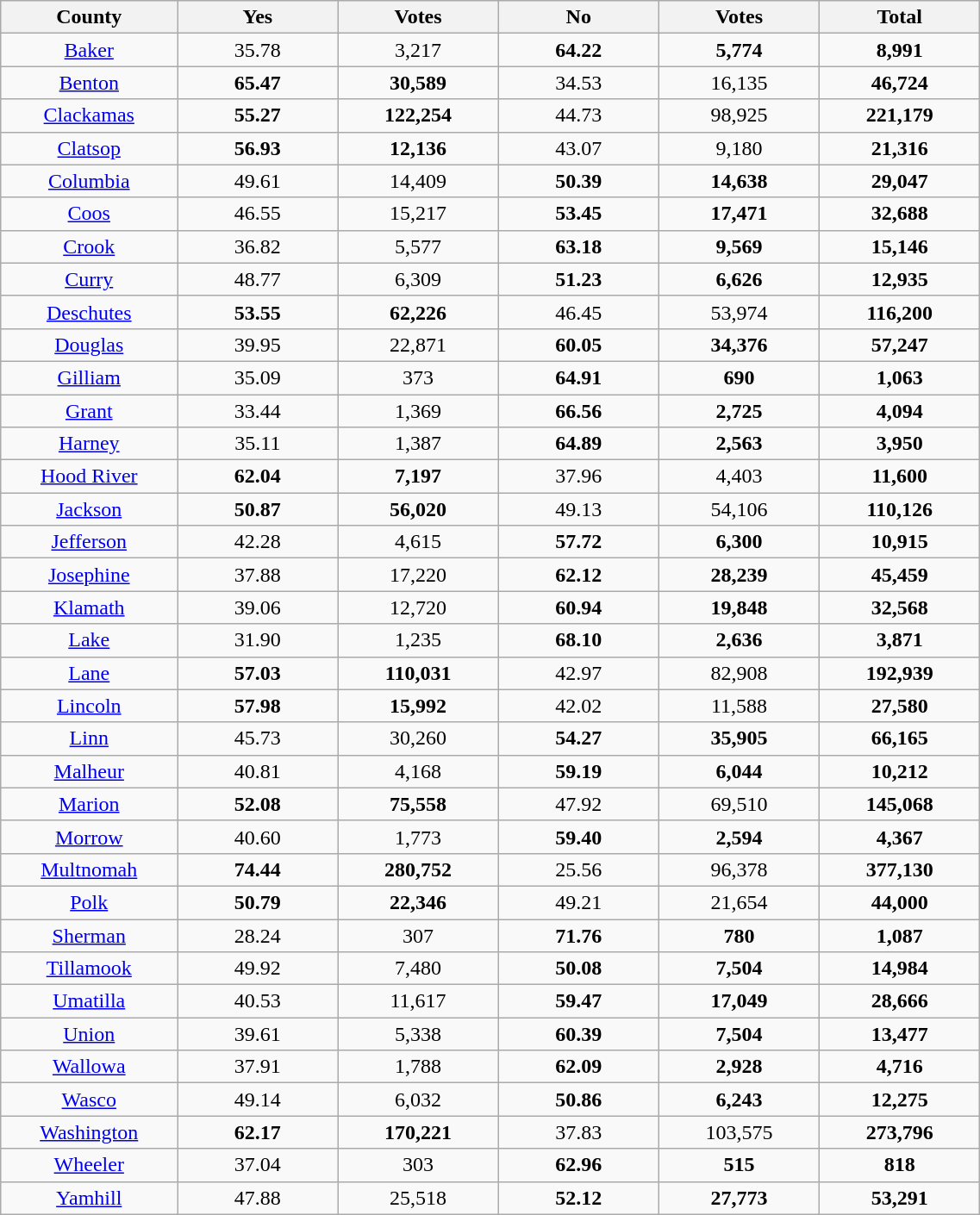<table width="60%" class="wikitable sortable">
<tr>
<th width="11%">County</th>
<th width="10%">Yes</th>
<th width="10%">Votes</th>
<th width="10%">No</th>
<th width="10%">Votes</th>
<th width="10%">Total</th>
</tr>
<tr>
<td align="center"><a href='#'>Baker</a></td>
<td align="center">35.78</td>
<td align="center">3,217</td>
<td align="center"><strong>64.22</strong></td>
<td align="center"><strong>5,774</strong></td>
<td align="center"><strong>8,991</strong></td>
</tr>
<tr>
<td align="center"><a href='#'>Benton</a></td>
<td align="center"><strong>65.47</strong></td>
<td align="center"><strong>30,589</strong></td>
<td align="center">34.53</td>
<td align="center">16,135</td>
<td align="center"><strong>46,724</strong></td>
</tr>
<tr>
<td align="center"><a href='#'>Clackamas</a></td>
<td align="center"><strong>55.27</strong></td>
<td align="center"><strong>122,254</strong></td>
<td align="center">44.73</td>
<td align="center">98,925</td>
<td align="center"><strong>221,179</strong></td>
</tr>
<tr>
<td align="center"><a href='#'>Clatsop</a></td>
<td align="center"><strong>56.93</strong></td>
<td align="center"><strong>12,136</strong></td>
<td align="center">43.07</td>
<td align="center">9,180</td>
<td align="center"><strong>21,316</strong></td>
</tr>
<tr>
<td align="center"><a href='#'>Columbia</a></td>
<td align="center">49.61</td>
<td align="center">14,409</td>
<td align="center"><strong>50.39</strong></td>
<td align="center"><strong>14,638</strong></td>
<td align="center"><strong>29,047</strong></td>
</tr>
<tr>
<td align="center"><a href='#'>Coos</a></td>
<td align="center">46.55</td>
<td align="center">15,217</td>
<td align="center"><strong>53.45</strong></td>
<td align="center"><strong>17,471</strong></td>
<td align="center"><strong>32,688</strong></td>
</tr>
<tr>
<td align="center"><a href='#'>Crook</a></td>
<td align="center">36.82</td>
<td align="center">5,577</td>
<td align="center"><strong>63.18</strong></td>
<td align="center"><strong>9,569</strong></td>
<td align="center"><strong>15,146</strong></td>
</tr>
<tr>
<td align="center"><a href='#'>Curry</a></td>
<td align="center">48.77</td>
<td align="center">6,309</td>
<td align="center"><strong>51.23</strong></td>
<td align="center"><strong>6,626</strong></td>
<td align="center"><strong>12,935</strong></td>
</tr>
<tr>
<td align="center"><a href='#'>Deschutes</a></td>
<td align="center"><strong>53.55</strong></td>
<td align="center"><strong>62,226</strong></td>
<td align="center">46.45</td>
<td align="center">53,974</td>
<td align="center"><strong>116,200</strong></td>
</tr>
<tr>
<td align="center"><a href='#'>Douglas</a></td>
<td align="center">39.95</td>
<td align="center">22,871</td>
<td align="center"><strong>60.05</strong></td>
<td align="center"><strong>34,376</strong></td>
<td align="center"><strong>57,247</strong></td>
</tr>
<tr>
<td align="center"><a href='#'>Gilliam</a></td>
<td align="center">35.09</td>
<td align="center">373</td>
<td align="center"><strong>64.91</strong></td>
<td align="center"><strong>690</strong></td>
<td align="center"><strong>1,063</strong></td>
</tr>
<tr>
<td align="center"><a href='#'>Grant</a></td>
<td align="center">33.44</td>
<td align="center">1,369</td>
<td align="center"><strong>66.56</strong></td>
<td align="center"><strong>2,725</strong></td>
<td align="center"><strong>4,094</strong></td>
</tr>
<tr>
<td align="center"><a href='#'>Harney</a></td>
<td align="center">35.11</td>
<td align="center">1,387</td>
<td align="center"><strong>64.89</strong></td>
<td align="center"><strong>2,563</strong></td>
<td align="center"><strong>3,950</strong></td>
</tr>
<tr>
<td align="center"><a href='#'>Hood River</a></td>
<td align="center"><strong>62.04</strong></td>
<td align="center"><strong>7,197</strong></td>
<td align="center">37.96</td>
<td align="center">4,403</td>
<td align="center"><strong>11,600</strong></td>
</tr>
<tr>
<td align="center"><a href='#'>Jackson</a></td>
<td align="center"><strong>50.87</strong></td>
<td align="center"><strong>56,020</strong></td>
<td align="center">49.13</td>
<td align="center">54,106</td>
<td align="center"><strong>110,126</strong></td>
</tr>
<tr>
<td align="center"><a href='#'>Jefferson</a></td>
<td align="center">42.28</td>
<td align="center">4,615</td>
<td align="center"><strong>57.72</strong></td>
<td align="center"><strong>6,300</strong></td>
<td align="center"><strong>10,915</strong></td>
</tr>
<tr>
<td align="center"><a href='#'>Josephine</a></td>
<td align="center">37.88</td>
<td align="center">17,220</td>
<td align="center"><strong>62.12</strong></td>
<td align="center"><strong>28,239</strong></td>
<td align="center"><strong>45,459</strong></td>
</tr>
<tr>
<td align="center"><a href='#'>Klamath</a></td>
<td align="center">39.06</td>
<td align="center">12,720</td>
<td align="center"><strong>60.94</strong></td>
<td align="center"><strong>19,848</strong></td>
<td align="center"><strong>32,568</strong></td>
</tr>
<tr>
<td align="center"><a href='#'>Lake</a></td>
<td align="center">31.90</td>
<td align="center">1,235</td>
<td align="center"><strong>68.10</strong></td>
<td align="center"><strong>2,636</strong></td>
<td align="center"><strong>3,871</strong></td>
</tr>
<tr>
<td align="center"><a href='#'>Lane</a></td>
<td align="center"><strong>57.03</strong></td>
<td align="center"><strong>110,031</strong></td>
<td align="center">42.97</td>
<td align="center">82,908</td>
<td align="center"><strong>192,939</strong></td>
</tr>
<tr>
<td align="center"><a href='#'>Lincoln</a></td>
<td align="center"><strong>57.98</strong></td>
<td align="center"><strong>15,992</strong></td>
<td align="center">42.02</td>
<td align="center">11,588</td>
<td align="center"><strong>27,580</strong></td>
</tr>
<tr>
<td align="center"><a href='#'>Linn</a></td>
<td align="center">45.73</td>
<td align="center">30,260</td>
<td align="center"><strong>54.27</strong></td>
<td align="center"><strong>35,905</strong></td>
<td align="center"><strong>66,165</strong></td>
</tr>
<tr>
<td align="center"><a href='#'>Malheur</a></td>
<td align="center">40.81</td>
<td align="center">4,168</td>
<td align="center"><strong>59.19</strong></td>
<td align="center"><strong>6,044</strong></td>
<td align="center"><strong>10,212</strong></td>
</tr>
<tr>
<td align="center"><a href='#'>Marion</a></td>
<td align="center"><strong>52.08</strong></td>
<td align="center"><strong>75,558</strong></td>
<td align="center">47.92</td>
<td align="center">69,510</td>
<td align="center"><strong>145,068</strong></td>
</tr>
<tr>
<td align="center"><a href='#'>Morrow</a></td>
<td align="center">40.60</td>
<td align="center">1,773</td>
<td align="center"><strong>59.40</strong></td>
<td align="center"><strong>2,594</strong></td>
<td align="center"><strong>4,367</strong></td>
</tr>
<tr>
<td align="center"><a href='#'>Multnomah</a></td>
<td align="center"><strong>74.44</strong></td>
<td align="center"><strong>280,752</strong></td>
<td align="center">25.56</td>
<td align="center">96,378</td>
<td align="center"><strong>377,130</strong></td>
</tr>
<tr>
<td align="center"><a href='#'>Polk</a></td>
<td align="center"><strong>50.79</strong></td>
<td align="center"><strong>22,346</strong></td>
<td align="center">49.21</td>
<td align="center">21,654</td>
<td align="center"><strong>44,000</strong></td>
</tr>
<tr>
<td align="center"><a href='#'>Sherman</a></td>
<td align="center">28.24</td>
<td align="center">307</td>
<td align="center"><strong>71.76</strong></td>
<td align="center"><strong>780</strong></td>
<td align="center"><strong>1,087</strong></td>
</tr>
<tr>
<td align="center"><a href='#'>Tillamook</a></td>
<td align="center">49.92</td>
<td align="center">7,480</td>
<td align="center"><strong>50.08</strong></td>
<td align="center"><strong>7,504</strong></td>
<td align="center"><strong>14,984</strong></td>
</tr>
<tr>
<td align="center"><a href='#'>Umatilla</a></td>
<td align="center">40.53</td>
<td align="center">11,617</td>
<td align="center"><strong>59.47</strong></td>
<td align="center"><strong>17,049</strong></td>
<td align="center"><strong>28,666</strong></td>
</tr>
<tr>
<td align="center"><a href='#'>Union</a></td>
<td align="center">39.61</td>
<td align="center">5,338</td>
<td align="center"><strong>60.39</strong></td>
<td align="center"><strong>7,504</strong></td>
<td align="center"><strong>13,477</strong></td>
</tr>
<tr>
<td align="center"><a href='#'>Wallowa</a></td>
<td align="center">37.91</td>
<td align="center">1,788</td>
<td align="center"><strong>62.09</strong></td>
<td align="center"><strong>2,928</strong></td>
<td align="center"><strong>4,716</strong></td>
</tr>
<tr>
<td align="center"><a href='#'>Wasco</a></td>
<td align="center">49.14</td>
<td align="center">6,032</td>
<td align="center"><strong>50.86</strong></td>
<td align="center"><strong>6,243</strong></td>
<td align="center"><strong>12,275</strong></td>
</tr>
<tr>
<td align="center"><a href='#'>Washington</a></td>
<td align="center"><strong>62.17</strong></td>
<td align="center"><strong>170,221</strong></td>
<td align="center">37.83</td>
<td align="center">103,575</td>
<td align="center"><strong>273,796</strong></td>
</tr>
<tr>
<td align="center"><a href='#'>Wheeler</a></td>
<td align="center">37.04</td>
<td align="center">303</td>
<td align="center"><strong>62.96</strong></td>
<td align="center"><strong>515</strong></td>
<td align="center"><strong>818</strong></td>
</tr>
<tr>
<td align="center"><a href='#'>Yamhill</a></td>
<td align="center">47.88</td>
<td align="center">25,518</td>
<td align="center"><strong>52.12</strong></td>
<td align="center"><strong>27,773</strong></td>
<td align="center"><strong>53,291</strong></td>
</tr>
</table>
